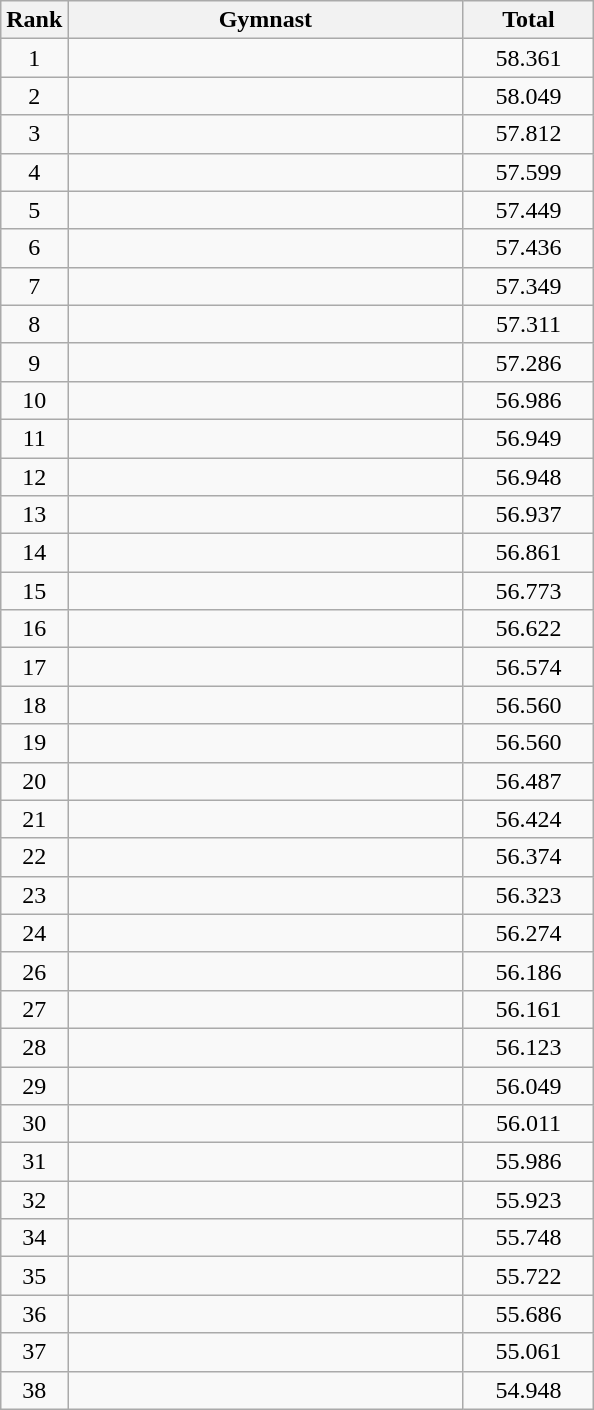<table class="wikitable" style="text-align:center">
<tr>
<th>Rank</th>
<th style="width:16em">Gymnast</th>
<th style="width:5em">Total</th>
</tr>
<tr>
<td>1</td>
<td align=left></td>
<td>58.361</td>
</tr>
<tr>
<td>2</td>
<td align=left></td>
<td>58.049</td>
</tr>
<tr>
<td>3</td>
<td align=left></td>
<td>57.812</td>
</tr>
<tr>
<td>4</td>
<td align=left></td>
<td>57.599</td>
</tr>
<tr>
<td>5</td>
<td align=left></td>
<td>57.449</td>
</tr>
<tr>
<td>6</td>
<td align=left></td>
<td>57.436</td>
</tr>
<tr>
<td>7</td>
<td align=left></td>
<td>57.349</td>
</tr>
<tr>
<td>8</td>
<td align=left></td>
<td>57.311</td>
</tr>
<tr>
<td>9</td>
<td align=left></td>
<td>57.286</td>
</tr>
<tr>
<td>10</td>
<td align=left></td>
<td>56.986</td>
</tr>
<tr>
<td>11</td>
<td align=left></td>
<td>56.949</td>
</tr>
<tr>
<td>12</td>
<td align=left></td>
<td>56.948</td>
</tr>
<tr>
<td>13</td>
<td align=left></td>
<td>56.937</td>
</tr>
<tr>
<td>14</td>
<td align=left></td>
<td>56.861</td>
</tr>
<tr>
<td>15</td>
<td align=left></td>
<td>56.773</td>
</tr>
<tr>
<td>16</td>
<td align=left></td>
<td>56.622</td>
</tr>
<tr>
<td>17</td>
<td align=left></td>
<td>56.574</td>
</tr>
<tr>
<td>18</td>
<td align=left></td>
<td>56.560</td>
</tr>
<tr>
<td>19</td>
<td align=left></td>
<td>56.560</td>
</tr>
<tr>
<td>20</td>
<td align=left></td>
<td>56.487</td>
</tr>
<tr>
<td>21</td>
<td align=left></td>
<td>56.424</td>
</tr>
<tr>
<td>22</td>
<td align=left></td>
<td>56.374</td>
</tr>
<tr>
<td>23</td>
<td align=left></td>
<td>56.323</td>
</tr>
<tr>
<td>24</td>
<td align=left></td>
<td>56.274</td>
</tr>
<tr>
<td>26</td>
<td align=left></td>
<td>56.186</td>
</tr>
<tr>
<td>27</td>
<td align=left></td>
<td>56.161</td>
</tr>
<tr>
<td>28</td>
<td align=left></td>
<td>56.123</td>
</tr>
<tr>
<td>29</td>
<td align=left></td>
<td>56.049</td>
</tr>
<tr>
<td>30</td>
<td align=left></td>
<td>56.011</td>
</tr>
<tr>
<td>31</td>
<td align=left></td>
<td>55.986</td>
</tr>
<tr>
<td>32</td>
<td align=left></td>
<td>55.923</td>
</tr>
<tr>
<td>34</td>
<td align=left></td>
<td>55.748</td>
</tr>
<tr>
<td>35</td>
<td align=left></td>
<td>55.722</td>
</tr>
<tr>
<td>36</td>
<td align=left></td>
<td>55.686</td>
</tr>
<tr>
<td>37</td>
<td align=left></td>
<td>55.061</td>
</tr>
<tr>
<td>38</td>
<td align=left></td>
<td>54.948</td>
</tr>
</table>
